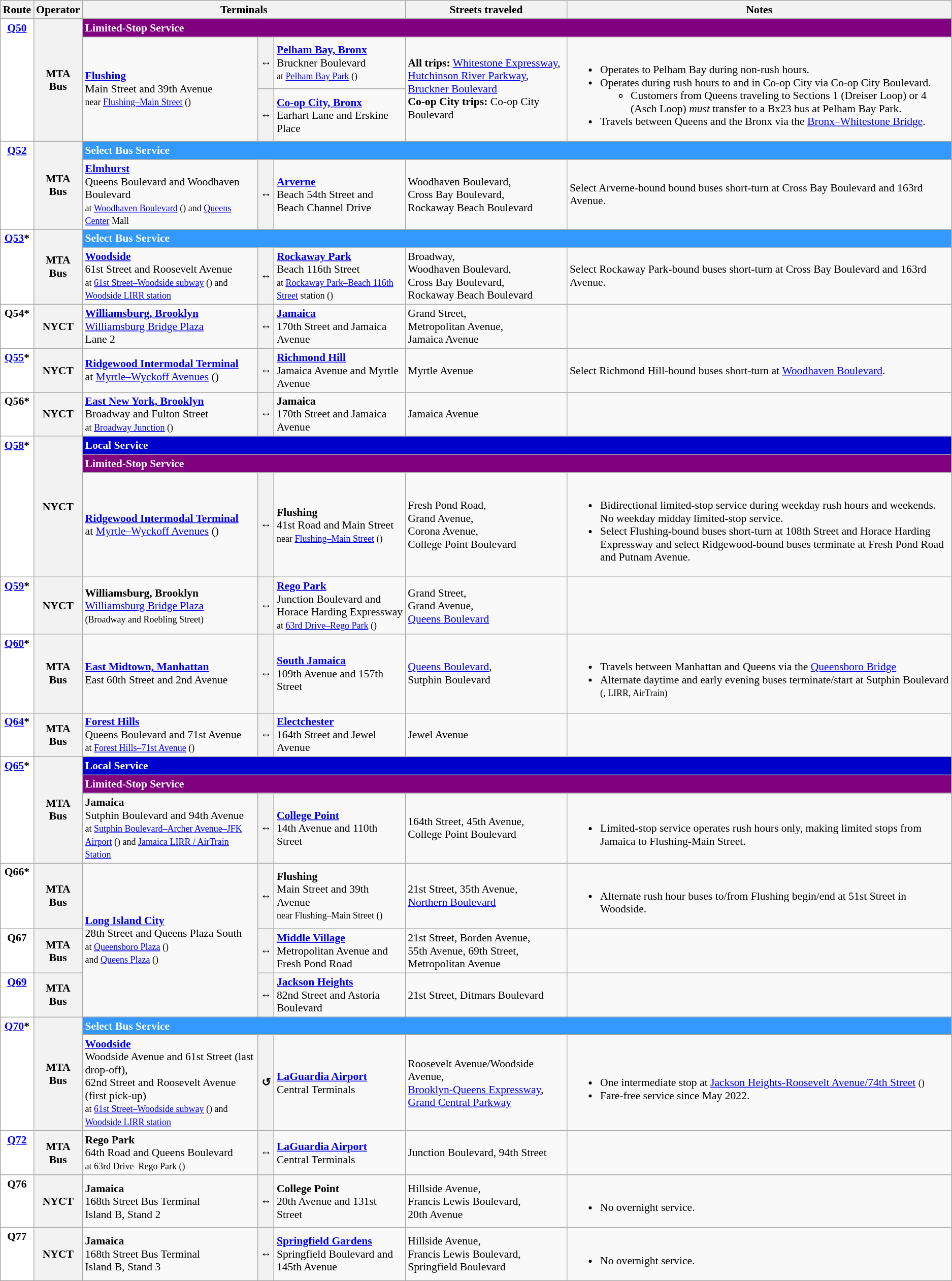<table class="wikitable" style="font-size: 90%;" |>
<tr>
<th>Route</th>
<th>Operator</th>
<th colspan=3>Terminals</th>
<th>Streets traveled</th>
<th>Notes</th>
</tr>
<tr>
<th rowspan=3 style="background:white; color:black" align="center" valign=top><div><strong><a href='#'>Q50</a></strong></div></th>
<th rowspan=3>MTA<br>Bus</th>
<td colspan="5" style="background:purple; color:white" align="left"><strong>Limited-Stop Service</strong></td>
</tr>
<tr>
<td rowspan=2><strong><a href='#'>Flushing</a></strong><br>Main Street and 39th Avenue<br><small>near <a href='#'>Flushing–Main Street</a> ()</small></td>
<th><div>↔</div></th>
<td><strong><a href='#'>Pelham Bay, Bronx</a></strong><br>Bruckner Boulevard<br><small>at <a href='#'>Pelham Bay Park</a> ()</small></td>
<td rowspan=2><strong>All trips:</strong> <a href='#'>Whitestone&nbsp;Expressway</a>,<br><a href='#'>Hutchinson River Parkway</a>,<br><a href='#'>Bruckner Boulevard</a><br><strong>Co-op City trips:</strong> Co-op City Boulevard</td>
<td rowspan=2><br><ul><li>Operates to Pelham Bay during non-rush hours.</li><li>Operates during rush hours to and in Co-op City via Co-op City Boulevard.<ul><li>Customers from Queens traveling to Sections 1 (Dreiser Loop) or 4 (Asch Loop) <em>must</em> transfer to a Bx23 bus at Pelham Bay Park.</li></ul></li><li>Travels between Queens and the Bronx via the <a href='#'>Bronx–Whitestone Bridge</a>.</li></ul></td>
</tr>
<tr>
<th><div>↔</div></th>
<td><strong><a href='#'>Co-op City, Bronx</a></strong><br>Earhart Lane and Erskine Place</td>
</tr>
<tr>
<th rowspan=2 style="background:white; color:black" align="center" valign=top><div><strong><a href='#'>Q52</a></strong></div></th>
<th rowspan=2>MTA<br>Bus</th>
<td colspan="5" style="background:#39f; color:white" align="left"><strong>Select Bus Service</strong></td>
</tr>
<tr>
<td><strong><a href='#'>Elmhurst</a></strong><br>Queens Boulevard and Woodhaven Boulevard<br><small>at <a href='#'>Woodhaven Boulevard</a> () and <a href='#'>Queens Center</a> Mall </small></td>
<th><div>↔</div></th>
<td><strong><a href='#'>Arverne</a></strong><br>Beach 54th Street and Beach Channel Drive</td>
<td>Woodhaven Boulevard,<br>Cross Bay Boulevard,<br>Rockaway Beach Boulevard</td>
<td>Select Arverne-bound bound buses short-turn at Cross Bay Boulevard and 163rd Avenue.</td>
</tr>
<tr>
<th rowspan=2 style="background:white; color:black" align="center" valign=top><div><strong><a href='#'>Q53</a></strong>*</div></th>
<th rowspan=2>MTA<br>Bus</th>
<td colspan="5" style="background:#39f; color:white" align="left"><strong>Select Bus Service</strong></td>
</tr>
<tr>
<td><strong><a href='#'>Woodside</a></strong><br>61st Street and Roosevelt Avenue<br><small>at <a href='#'>61st Street–Woodside subway</a> () and <a href='#'>Woodside LIRR station</a></small></td>
<th><div>↔</div></th>
<td><strong><a href='#'>Rockaway Park</a></strong><br>Beach 116th Street<br><small>at <a href='#'>Rockaway Park–Beach 116th Street</a> station ()</small></td>
<td>Broadway,<br>Woodhaven Boulevard,<br>Cross Bay Boulevard,<br>Rockaway Beach Boulevard</td>
<td>Select Rockaway Park-bound buses short-turn at Cross Bay Boulevard and 163rd Avenue.</td>
</tr>
<tr>
<th style="background:white; color:black" align="center" valign=top><div>Q54*</div></th>
<th>NYCT</th>
<td><strong><a href='#'>Williamsburg, Brooklyn</a></strong><br><a href='#'>Williamsburg Bridge Plaza</a><br>Lane 2</td>
<th><div>↔</div></th>
<td><strong><a href='#'>Jamaica</a></strong><br>170th Street and Jamaica Avenue</td>
<td>Grand Street,<br>Metropolitan Avenue,<br>Jamaica Avenue</td>
<td></td>
</tr>
<tr>
<th style="background:white; color:black" align="center" valign=top><div><strong><a href='#'>Q55</a></strong>*</div></th>
<th>NYCT</th>
<td><strong><a href='#'>Ridgewood Intermodal Terminal</a></strong><br>at <a href='#'>Myrtle–Wyckoff Avenues</a> ()</td>
<th><div>↔</div></th>
<td><strong><a href='#'>Richmond Hill</a></strong><br>Jamaica Avenue and Myrtle Avenue</td>
<td>Myrtle Avenue</td>
<td>Select Richmond Hill-bound buses short-turn at <a href='#'>Woodhaven Boulevard</a>.</td>
</tr>
<tr>
<th style="background:white; color:black" align="center" valign=top><div>Q56*</div></th>
<th>NYCT</th>
<td><strong><a href='#'>East New York, Brooklyn</a></strong><br>Broadway and Fulton Street<br><small>at <a href='#'>Broadway Junction</a> ()</small></td>
<th><div>↔</div></th>
<td><strong>Jamaica</strong><br>170th Street and Jamaica Avenue</td>
<td>Jamaica Avenue</td>
<td></td>
</tr>
<tr>
<th rowspan=3 style="background:white; color:black" align="center" valign=top><div><strong><a href='#'>Q58</a></strong>*</div></th>
<th rowspan=3>NYCT</th>
<td colspan="5" style="background:#0000CC; color:white" align="left"><strong>Local Service</strong></td>
</tr>
<tr>
<td colspan="5" style="background:purple; color:white" align="left"><strong>Limited-Stop Service</strong></td>
</tr>
<tr>
<td><strong><a href='#'>Ridgewood Intermodal Terminal</a></strong><br>at <a href='#'>Myrtle–Wyckoff Avenues</a> ()</td>
<th><div>↔</div></th>
<td><strong>Flushing</strong><br>41st Road and Main Street<br><small>near <a href='#'>Flushing–Main Street</a> ()</small></td>
<td>Fresh Pond Road,<br>Grand Avenue,<br>Corona Avenue,<br>College Point Boulevard</td>
<td><br><ul><li>Bidirectional limited-stop service during weekday rush hours and weekends. No weekday midday limited-stop service.</li><li>Select Flushing-bound buses short-turn at 108th Street and Horace Harding Expressway and select Ridgewood-bound buses terminate at Fresh Pond Road and Putnam Avenue.</li></ul></td>
</tr>
<tr>
<th style="background:white; color:black" align="center" valign=top><div><strong><a href='#'>Q59</a></strong>*</div></th>
<th>NYCT</th>
<td><strong>Williamsburg, Brooklyn</strong><br><a href='#'>Williamsburg Bridge Plaza</a><br><small>(Broadway and Roebling Street)</small></td>
<th><div>↔</div></th>
<td><strong><a href='#'>Rego Park</a></strong><br>Junction Boulevard and Horace Harding Expressway<br><small>at <a href='#'>63rd Drive–Rego Park</a> ()</small></td>
<td>Grand Street,<br>Grand Avenue,<br><a href='#'>Queens Boulevard</a></td>
<td></td>
</tr>
<tr>
<th style="background:white; color:black" align="center" valign=top><div><strong><a href='#'>Q60</a></strong>*</div></th>
<th>MTA<br>Bus</th>
<td><strong><a href='#'>East Midtown, Manhattan</a></strong><br>East 60th Street and 2nd Avenue</td>
<th><div>↔</div></th>
<td><strong><a href='#'>South Jamaica</a></strong><br>109th Avenue and 157th Street</td>
<td><a href='#'>Queens Boulevard</a>,<br>Sutphin Boulevard</td>
<td><br><ul><li>Travels between Manhattan and Queens via the <a href='#'>Queensboro Bridge</a></li><li>Alternate daytime and early evening buses terminate/start at Sutphin Boulevard <small>(, LIRR, AirTrain)</small></li></ul></td>
</tr>
<tr>
<th style="background:white; color:black" align="center" valign=top><div><strong><a href='#'>Q64</a></strong>*</div></th>
<th>MTA<br>Bus</th>
<td><strong><a href='#'>Forest Hills</a></strong><br>Queens Boulevard and 71st Avenue<br><small>at <a href='#'>Forest Hills–71st Avenue</a> ()</small></td>
<th><div>↔</div></th>
<td><strong><a href='#'>Electchester</a></strong><br>164th Street and Jewel Avenue</td>
<td>Jewel Avenue</td>
<td></td>
</tr>
<tr>
<th rowspan=3 style="background:white; color:black" align="center" valign=top><div><strong><a href='#'>Q65</a></strong>*</div></th>
<th rowspan=3>MTA<br>Bus</th>
<td colspan="5" style="background:#0000CC; color:white" align="left"><strong>Local Service</strong></td>
</tr>
<tr>
<td colspan="5" style="background:purple; color:white" align="left"><strong>Limited-Stop Service</strong></td>
</tr>
<tr>
<td><strong>Jamaica</strong><br>Sutphin Boulevard and 94th Avenue<br><small>at <a href='#'>Sutphin Boulevard–Archer Avenue–JFK Airport</a> () and <a href='#'>Jamaica LIRR / AirTrain Station</a></small></td>
<th><div>↔</div></th>
<td><strong><a href='#'>College Point</a></strong><br>14th Avenue and 110th Street</td>
<td>164th Street, 45th Avenue,<br>College Point Boulevard</td>
<td><br><ul><li>Limited-stop service operates rush hours only, making limited stops from Jamaica to Flushing-Main Street.</li></ul></td>
</tr>
<tr>
<th style="background:white; color:black" align="center" valign=top><div>Q66*</div></th>
<th>MTA<br>Bus</th>
<td rowspan="3"><strong><a href='#'>Long Island City</a></strong><br>28th Street and Queens Plaza South<br><small>at <a href='#'>Queensboro Plaza</a> ()<br>and <a href='#'>Queens Plaza</a> ()</small></td>
<th><div>↔</div></th>
<td><strong>Flushing</strong><br>Main Street and 39th Avenue<br><small>near Flushing–Main Street ()</small></td>
<td>21st Street, 35th Avenue,<br><a href='#'>Northern Boulevard</a></td>
<td><br><ul><li>Alternate rush hour buses to/from Flushing begin/end at 51st Street in Woodside.</li></ul></td>
</tr>
<tr>
<th style="background:white; color:black" align="center" valign=top><div>Q67</div></th>
<th>MTA<br>Bus</th>
<th><div>↔</div></th>
<td><strong><a href='#'>Middle Village</a></strong><br>Metropolitan Avenue and Fresh Pond Road</td>
<td>21st Street, Borden Avenue,<br>55th Avenue, 69th Street, Metropolitan Avenue</td>
<td></td>
</tr>
<tr>
<th style="background:white; color:black" align="center" valign=top><div><strong><a href='#'>Q69</a></strong></div></th>
<th>MTA<br>Bus</th>
<th><div>↔</div></th>
<td><strong><a href='#'>Jackson Heights</a></strong><br>82nd Street and Astoria Boulevard</td>
<td>21st Street, Ditmars Boulevard</td>
<td></td>
</tr>
<tr>
<th rowspan=2 style="background:white; color:black" align="center" valign=top><div><a href='#'>Q70</a>*</div></th>
<th rowspan=2>MTA<br>Bus</th>
<td colspan="5" style="background:#39f; color:white" align="left"><strong>Select Bus Service</strong></td>
</tr>
<tr>
<td><strong><a href='#'>Woodside</a></strong><br>Woodside Avenue and 61st Street (last drop-off),<br>62nd Street and Roosevelt Avenue (first pick-up)<br><small>at <a href='#'>61st Street–Woodside subway</a> () and <a href='#'>Woodside LIRR station</a></small></td>
<th><div>↺</div></th>
<td><strong><a href='#'>LaGuardia Airport</a></strong><br>Central Terminals</td>
<td>Roosevelt Avenue/Woodside Avenue,<br><a href='#'>Brooklyn-Queens Expressway</a>,<br><a href='#'>Grand Central Parkway</a></td>
<td><br><ul><li>One intermediate stop at <a href='#'>Jackson Heights-Roosevelt Avenue/74th Street</a> <small>()</small></li><li>Fare-free service since May 2022.</li></ul></td>
</tr>
<tr>
<th style="background:white; color:black" align="center" valign=top><div><strong><a href='#'>Q72</a></strong></div></th>
<th>MTA<br>Bus</th>
<td><strong>Rego Park</strong><br>64th Road and Queens Boulevard<br><small>at 63rd Drive–Rego Park ()</small></td>
<th><div>↔</div></th>
<td><strong><a href='#'>LaGuardia Airport</a></strong><br>Central Terminals</td>
<td>Junction Boulevard, 94th Street</td>
<td></td>
</tr>
<tr>
<th style="background:white; color:black" align="center" valign=top><div>Q76</div></th>
<th>NYCT</th>
<td><strong>Jamaica</strong><br>168th Street Bus Terminal<br>Island B, Stand 2</td>
<th><div>↔</div></th>
<td><strong>College Point</strong><br>20th Avenue and 131st Street</td>
<td>Hillside Avenue,<br>Francis Lewis Boulevard,<br>20th Avenue</td>
<td><br><ul><li>No overnight service.</li></ul></td>
</tr>
<tr>
<th style="background:white; color:black" align="center" valign=top><div>Q77</div></th>
<th>NYCT</th>
<td><strong>Jamaica</strong><br>168th Street Bus Terminal<br>Island B, Stand 3</td>
<th><div>↔</div></th>
<td><strong><a href='#'>Springfield Gardens</a></strong><br>Springfield Boulevard and 145th Avenue</td>
<td>Hillside Avenue,<br>Francis Lewis Boulevard,<br>Springfield Boulevard</td>
<td><br><ul><li>No overnight service.</li></ul></td>
</tr>
</table>
